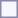<table style="border:1px solid #8888aa; background-color:#f7f8ff; padding:5px; font-size:95%; margin: 0px 12px 12px 0px;">
</table>
